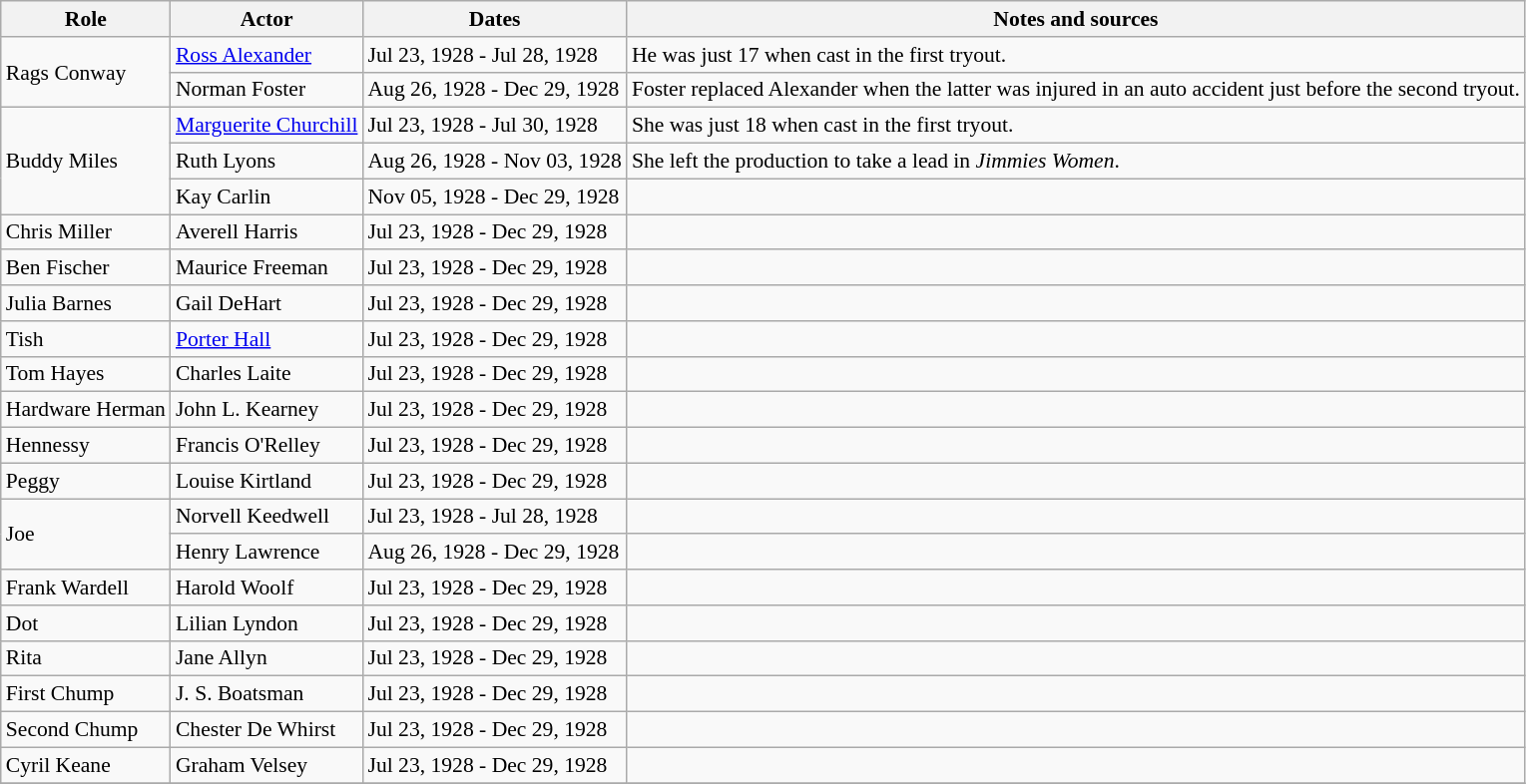<table class="wikitable sortable plainrowheaders" style="font-size: 90%">
<tr>
<th scope="col">Role</th>
<th scope="col">Actor</th>
<th scope="col">Dates</th>
<th scope="col">Notes and sources</th>
</tr>
<tr>
<td rowspan=2>Rags Conway</td>
<td><a href='#'>Ross Alexander</a></td>
<td>Jul 23, 1928 - Jul 28, 1928</td>
<td>He was just 17 when cast in the first tryout.</td>
</tr>
<tr>
<td>Norman Foster</td>
<td>Aug 26, 1928 - Dec 29, 1928</td>
<td>Foster replaced Alexander when the latter was injured in an auto accident just before the second tryout.</td>
</tr>
<tr>
<td rowspan=3>Buddy Miles</td>
<td><a href='#'>Marguerite Churchill</a></td>
<td>Jul 23, 1928 - Jul 30, 1928</td>
<td>She was just 18 when cast in the first tryout.</td>
</tr>
<tr>
<td>Ruth Lyons</td>
<td>Aug 26, 1928 - Nov 03, 1928</td>
<td>She left the production to take a lead in <em>Jimmies Women</em>.</td>
</tr>
<tr>
<td>Kay Carlin</td>
<td>Nov 05, 1928 - Dec 29, 1928</td>
<td></td>
</tr>
<tr>
<td>Chris Miller</td>
<td>Averell Harris</td>
<td>Jul 23, 1928 - Dec 29, 1928</td>
<td></td>
</tr>
<tr>
<td>Ben Fischer</td>
<td>Maurice Freeman</td>
<td>Jul 23, 1928 - Dec 29, 1928</td>
<td></td>
</tr>
<tr>
<td>Julia Barnes</td>
<td>Gail DeHart</td>
<td>Jul 23, 1928 - Dec 29, 1928</td>
<td></td>
</tr>
<tr>
<td>Tish</td>
<td><a href='#'>Porter Hall</a></td>
<td>Jul 23, 1928 - Dec 29, 1928</td>
<td></td>
</tr>
<tr>
<td>Tom Hayes</td>
<td>Charles Laite</td>
<td>Jul 23, 1928 - Dec 29, 1928</td>
<td></td>
</tr>
<tr>
<td>Hardware Herman</td>
<td>John L. Kearney</td>
<td>Jul 23, 1928 - Dec 29, 1928</td>
<td></td>
</tr>
<tr>
<td>Hennessy</td>
<td>Francis O'Relley</td>
<td>Jul 23, 1928 - Dec 29, 1928</td>
<td></td>
</tr>
<tr>
<td>Peggy</td>
<td>Louise Kirtland</td>
<td>Jul 23, 1928 - Dec 29, 1928</td>
<td></td>
</tr>
<tr>
<td rowspan=2>Joe</td>
<td>Norvell Keedwell</td>
<td>Jul 23, 1928 - Jul 28, 1928</td>
<td></td>
</tr>
<tr>
<td>Henry Lawrence</td>
<td>Aug 26, 1928 - Dec 29, 1928</td>
<td></td>
</tr>
<tr>
<td>Frank Wardell</td>
<td>Harold Woolf</td>
<td>Jul 23, 1928 - Dec 29, 1928</td>
<td></td>
</tr>
<tr>
<td>Dot</td>
<td>Lilian Lyndon</td>
<td>Jul 23, 1928 - Dec 29, 1928</td>
<td></td>
</tr>
<tr>
<td>Rita</td>
<td>Jane Allyn</td>
<td>Jul 23, 1928 - Dec 29, 1928</td>
<td></td>
</tr>
<tr>
<td>First Chump</td>
<td>J. S. Boatsman</td>
<td>Jul 23, 1928 - Dec 29, 1928</td>
<td></td>
</tr>
<tr>
<td>Second Chump</td>
<td>Chester De Whirst</td>
<td>Jul 23, 1928 - Dec 29, 1928</td>
<td></td>
</tr>
<tr>
<td>Cyril Keane</td>
<td>Graham Velsey</td>
<td>Jul 23, 1928 - Dec 29, 1928</td>
<td></td>
</tr>
<tr>
</tr>
</table>
